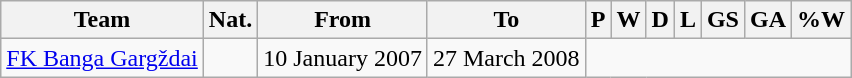<table class="wikitable sortable" style="text-align: center">
<tr>
<th>Team</th>
<th>Nat.</th>
<th class="unsortable">From</th>
<th class="unsortable">To</th>
<th abbr="1">P</th>
<th abbr="1">W</th>
<th abbr="0">D</th>
<th abbr="1">L</th>
<th abbr="2">GS</th>
<th abbr="4">GA</th>
<th abbr="50">%W</th>
</tr>
<tr>
<td align=left><a href='#'>FK Banga Gargždai</a></td>
<td align=left></td>
<td align=left>10 January 2007</td>
<td align=left>27 March 2008<br></td>
</tr>
</table>
